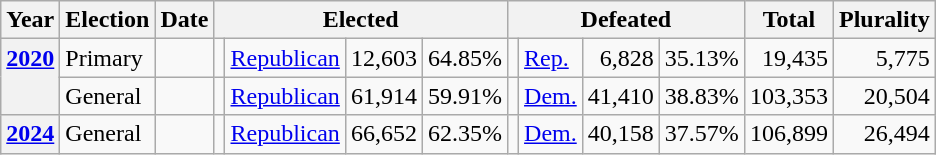<table class="wikitable">
<tr>
<th>Year</th>
<th>Election</th>
<th>Date</th>
<th colspan="4">Elected</th>
<th colspan="4">Defeated</th>
<th>Total</th>
<th>Plurality</th>
</tr>
<tr>
<th valign="top" rowspan="2"><a href='#'>2020</a></th>
<td valign="top">Primary</td>
<td valign="top"></td>
<td valign="top"></td>
<td valign="top" ><a href='#'>Republican</a></td>
<td valign="top" align="right">12,603</td>
<td valign="top" align="right">64.85%</td>
<td valign="top"></td>
<td valign="top" ><a href='#'>Rep.</a></td>
<td valign="top" align="right">6,828</td>
<td valign="top" align="right">35.13%</td>
<td valign="top" align="right">19,435</td>
<td valign="top" align="right">5,775</td>
</tr>
<tr>
<td valign="top">General</td>
<td valign="top"></td>
<td valign="top"></td>
<td valign="top" ><a href='#'>Republican</a></td>
<td valign="top" align="right">61,914</td>
<td valign="top" align="right">59.91%</td>
<td valign="top"></td>
<td valign="top" ><a href='#'>Dem.</a></td>
<td valign="top" align="right">41,410</td>
<td valign="top" align="right">38.83%</td>
<td valign="top" align="right">103,353</td>
<td valign="top" align="right">20,504</td>
</tr>
<tr>
<th valign="top"><a href='#'>2024</a></th>
<td valign="top">General</td>
<td valign="top"></td>
<td valign="top"></td>
<td valign="top" ><a href='#'>Republican</a></td>
<td valign="top" align="right">66,652</td>
<td valign="top" align="right">62.35%</td>
<td valign="top"></td>
<td valign="top" ><a href='#'>Dem.</a></td>
<td valign="top" align="right">40,158</td>
<td valign="top" align="right">37.57%</td>
<td valign="top" align="right">106,899</td>
<td valign="top" align="right">26,494</td>
</tr>
</table>
